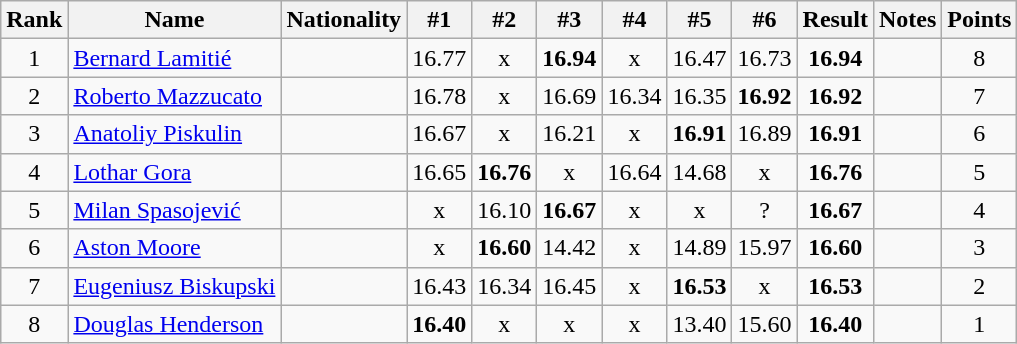<table class="wikitable sortable" style="text-align:center">
<tr>
<th>Rank</th>
<th>Name</th>
<th>Nationality</th>
<th>#1</th>
<th>#2</th>
<th>#3</th>
<th>#4</th>
<th>#5</th>
<th>#6</th>
<th>Result</th>
<th>Notes</th>
<th>Points</th>
</tr>
<tr>
<td>1</td>
<td align=left><a href='#'>Bernard Lamitié</a></td>
<td align=left></td>
<td>16.77</td>
<td>x</td>
<td><strong>16.94</strong></td>
<td>x</td>
<td>16.47</td>
<td>16.73</td>
<td><strong>16.94</strong></td>
<td></td>
<td>8</td>
</tr>
<tr>
<td>2</td>
<td align=left><a href='#'>Roberto Mazzucato</a></td>
<td align=left></td>
<td>16.78</td>
<td>x</td>
<td>16.69</td>
<td>16.34</td>
<td>16.35</td>
<td><strong>16.92</strong></td>
<td><strong>16.92</strong></td>
<td></td>
<td>7</td>
</tr>
<tr>
<td>3</td>
<td align=left><a href='#'>Anatoliy Piskulin</a></td>
<td align=left></td>
<td>16.67</td>
<td>x</td>
<td>16.21</td>
<td>x</td>
<td><strong>16.91</strong></td>
<td>16.89</td>
<td><strong>16.91</strong></td>
<td></td>
<td>6</td>
</tr>
<tr>
<td>4</td>
<td align=left><a href='#'>Lothar Gora</a></td>
<td align=left></td>
<td>16.65</td>
<td><strong>16.76</strong></td>
<td>x</td>
<td>16.64</td>
<td>14.68</td>
<td>x</td>
<td><strong>16.76</strong></td>
<td></td>
<td>5</td>
</tr>
<tr>
<td>5</td>
<td align=left><a href='#'>Milan Spasojević</a></td>
<td align=left></td>
<td>x</td>
<td>16.10</td>
<td><strong>16.67</strong></td>
<td>x</td>
<td>x</td>
<td>?</td>
<td><strong>16.67</strong></td>
<td></td>
<td>4</td>
</tr>
<tr>
<td>6</td>
<td align=left><a href='#'>Aston Moore</a></td>
<td align=left></td>
<td>x</td>
<td><strong>16.60</strong></td>
<td>14.42</td>
<td>x</td>
<td>14.89</td>
<td>15.97</td>
<td><strong>16.60</strong></td>
<td></td>
<td>3</td>
</tr>
<tr>
<td>7</td>
<td align=left><a href='#'>Eugeniusz Biskupski</a></td>
<td align=left></td>
<td>16.43</td>
<td>16.34</td>
<td>16.45</td>
<td>x</td>
<td><strong>16.53</strong></td>
<td>x</td>
<td><strong>16.53</strong></td>
<td></td>
<td>2</td>
</tr>
<tr>
<td>8</td>
<td align=left><a href='#'>Douglas Henderson</a></td>
<td align=left></td>
<td><strong>16.40</strong></td>
<td>x</td>
<td>x</td>
<td>x</td>
<td>13.40</td>
<td>15.60</td>
<td><strong>16.40</strong></td>
<td></td>
<td>1</td>
</tr>
</table>
